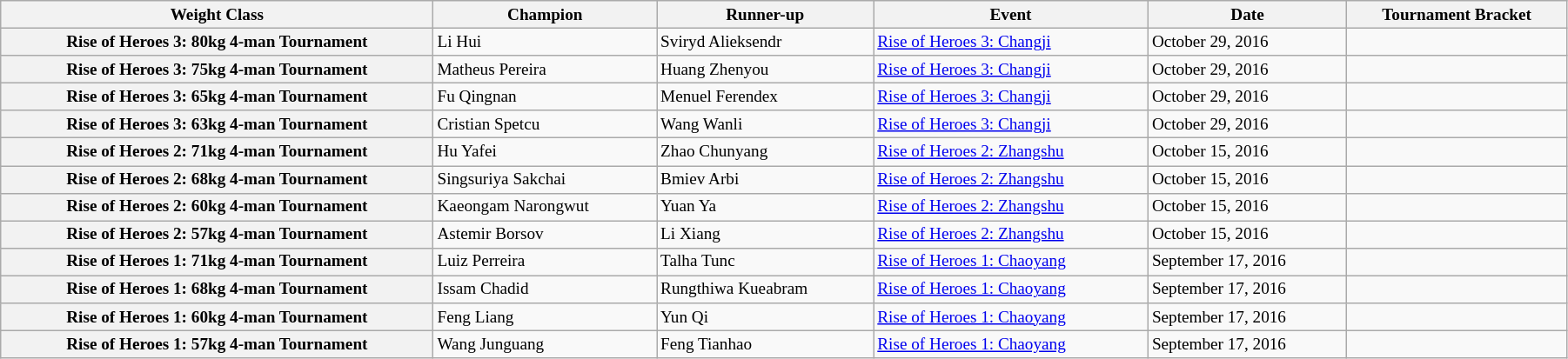<table class="wikitable" style="width:95%; font-size:80%;">
<tr>
<th>Weight Class</th>
<th>Champion</th>
<th>Runner-up</th>
<th>Event</th>
<th>Date</th>
<th>Tournament Bracket</th>
</tr>
<tr>
<th><strong>Rise of Heroes 3: 80kg 4-man Tournament </strong></th>
<td> Li Hui</td>
<td> Sviryd Alieksendr</td>
<td><a href='#'>Rise of Heroes 3: Changji</a></td>
<td>October 29, 2016</td>
<td></td>
</tr>
<tr>
<th><strong>Rise of Heroes 3: 75kg 4-man Tournament </strong></th>
<td> Matheus Pereira</td>
<td> Huang Zhenyou</td>
<td><a href='#'>Rise of Heroes 3: Changji</a></td>
<td>October 29, 2016</td>
<td></td>
</tr>
<tr>
<th><strong>Rise of Heroes 3: 65kg 4-man Tournament </strong></th>
<td> Fu Qingnan</td>
<td> Menuel Ferendex</td>
<td><a href='#'>Rise of Heroes 3: Changji</a></td>
<td>October 29, 2016</td>
<td></td>
</tr>
<tr>
<th><strong>Rise of Heroes 3: 63kg 4-man Tournament </strong></th>
<td> Cristian Spetcu</td>
<td> Wang Wanli</td>
<td><a href='#'>Rise of Heroes 3: Changji</a></td>
<td>October 29, 2016</td>
<td></td>
</tr>
<tr>
<th><strong>Rise of Heroes 2: 71kg 4-man Tournament </strong></th>
<td> Hu Yafei</td>
<td> Zhao Chunyang</td>
<td><a href='#'>Rise of Heroes 2: Zhangshu</a></td>
<td>October 15, 2016</td>
<td></td>
</tr>
<tr>
<th><strong>Rise of Heroes 2: 68kg 4-man Tournament </strong></th>
<td> Singsuriya Sakchai</td>
<td> Bmiev Arbi</td>
<td><a href='#'>Rise of Heroes 2: Zhangshu</a></td>
<td>October 15, 2016</td>
<td></td>
</tr>
<tr>
<th><strong>Rise of Heroes 2: 60kg 4-man Tournament </strong></th>
<td> Kaeongam Narongwut</td>
<td> Yuan Ya</td>
<td><a href='#'>Rise of Heroes 2: Zhangshu</a></td>
<td>October 15, 2016</td>
<td></td>
</tr>
<tr>
<th><strong>Rise of Heroes 2: 57kg 4-man Tournament </strong></th>
<td> Astemir Borsov</td>
<td> Li Xiang</td>
<td><a href='#'>Rise of Heroes 2: Zhangshu</a></td>
<td>October 15, 2016</td>
<td></td>
</tr>
<tr>
<th><strong>Rise of Heroes 1: 71kg 4-man Tournament </strong></th>
<td> Luiz Perreira</td>
<td> Talha Tunc</td>
<td><a href='#'>Rise of Heroes 1: Chaoyang</a></td>
<td>September 17, 2016</td>
<td></td>
</tr>
<tr>
<th><strong>Rise of Heroes 1: 68kg 4-man Tournament </strong></th>
<td> Issam Chadid</td>
<td> Rungthiwa Kueabram</td>
<td><a href='#'>Rise of Heroes 1: Chaoyang</a></td>
<td>September 17, 2016</td>
<td></td>
</tr>
<tr>
<th><strong>Rise of Heroes 1: 60kg 4-man Tournament </strong></th>
<td> Feng Liang</td>
<td> Yun Qi</td>
<td><a href='#'>Rise of Heroes 1: Chaoyang</a></td>
<td>September 17, 2016</td>
<td></td>
</tr>
<tr>
<th><strong>Rise of Heroes 1: 57kg 4-man Tournament </strong></th>
<td> Wang Junguang</td>
<td> Feng Tianhao</td>
<td><a href='#'>Rise of Heroes 1: Chaoyang</a></td>
<td>September 17, 2016</td>
<td></td>
</tr>
</table>
